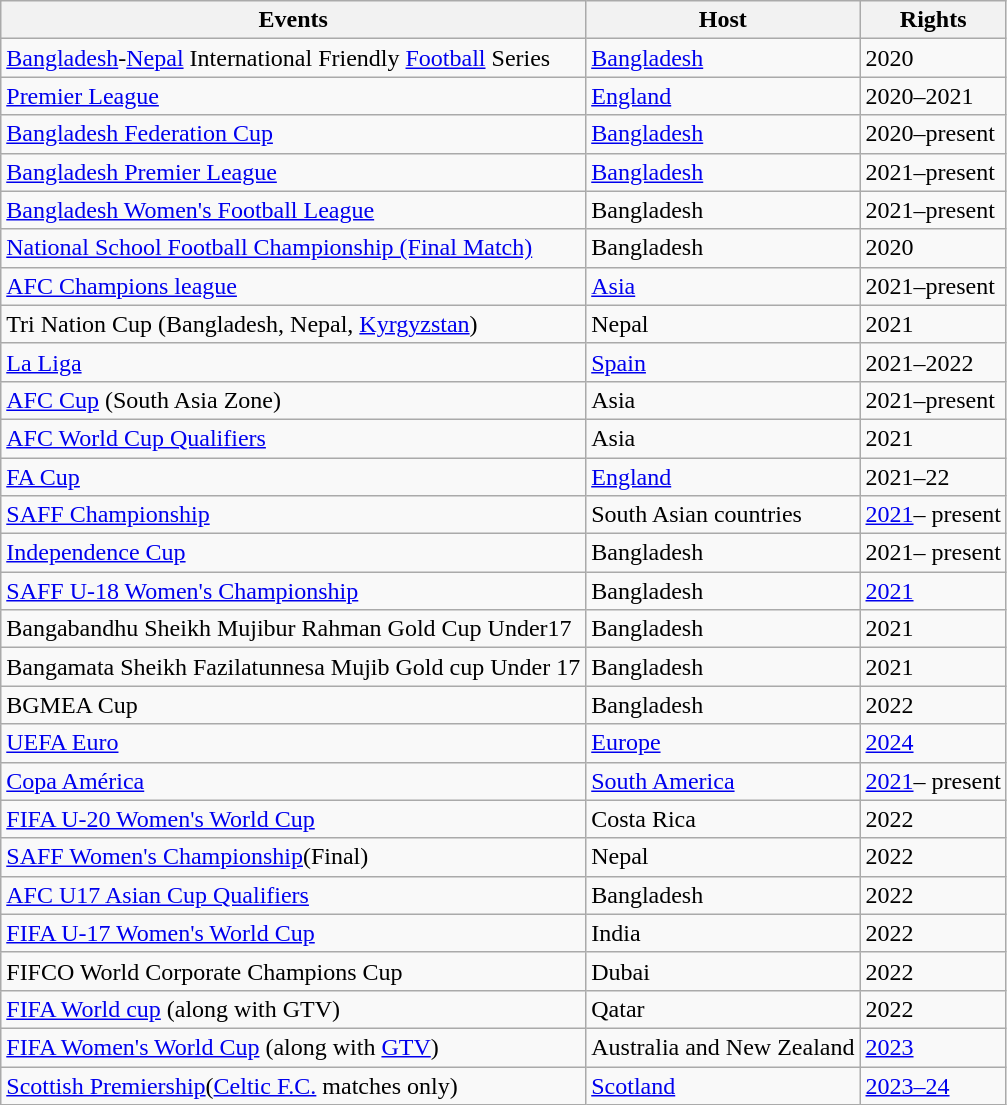<table class="wikitable">
<tr>
<th>Events</th>
<th>Host</th>
<th>Rights</th>
</tr>
<tr>
<td><a href='#'>Bangladesh</a>-<a href='#'>Nepal</a> International Friendly <a href='#'>Football</a> Series</td>
<td><a href='#'>Bangladesh</a></td>
<td>2020</td>
</tr>
<tr>
<td><a href='#'>Premier League</a></td>
<td><a href='#'>England</a></td>
<td>2020–2021</td>
</tr>
<tr>
<td><a href='#'>Bangladesh Federation Cup</a></td>
<td><a href='#'>Bangladesh</a></td>
<td>2020–present</td>
</tr>
<tr>
<td><a href='#'>Bangladesh Premier League</a></td>
<td><a href='#'>Bangladesh</a></td>
<td>2021–present</td>
</tr>
<tr>
<td><a href='#'>Bangladesh Women's Football League</a></td>
<td>Bangladesh</td>
<td>2021–present</td>
</tr>
<tr>
<td><a href='#'>National School Football Championship (Final Match)</a></td>
<td>Bangladesh</td>
<td>2020</td>
</tr>
<tr>
<td><a href='#'>AFC Champions league</a></td>
<td><a href='#'>Asia</a></td>
<td>2021–present</td>
</tr>
<tr>
<td>Tri Nation Cup (Bangladesh, Nepal, <a href='#'>Kyrgyzstan</a>)</td>
<td>Nepal</td>
<td>2021</td>
</tr>
<tr>
<td><a href='#'>La Liga</a></td>
<td><a href='#'>Spain</a></td>
<td>2021–2022</td>
</tr>
<tr>
<td><a href='#'>AFC Cup</a> (South Asia Zone)</td>
<td>Asia</td>
<td>2021–present</td>
</tr>
<tr>
<td><a href='#'>AFC World Cup Qualifiers</a></td>
<td>Asia</td>
<td>2021</td>
</tr>
<tr>
<td><a href='#'>FA Cup</a></td>
<td><a href='#'>England</a></td>
<td>2021–22</td>
</tr>
<tr>
<td><a href='#'>SAFF Championship</a></td>
<td>South Asian countries</td>
<td><a href='#'>2021</a>– present</td>
</tr>
<tr>
<td><a href='#'>Independence Cup</a></td>
<td>Bangladesh</td>
<td>2021– present</td>
</tr>
<tr>
<td><a href='#'>SAFF U-18 Women's Championship</a></td>
<td>Bangladesh</td>
<td><a href='#'>2021</a></td>
</tr>
<tr>
<td>Bangabandhu Sheikh Mujibur Rahman Gold Cup Under17</td>
<td>Bangladesh</td>
<td>2021</td>
</tr>
<tr>
<td>Bangamata Sheikh Fazilatunnesa Mujib Gold cup Under 17</td>
<td>Bangladesh</td>
<td>2021</td>
</tr>
<tr>
<td>BGMEA Cup</td>
<td>Bangladesh</td>
<td>2022</td>
</tr>
<tr>
<td><a href='#'>UEFA Euro</a></td>
<td><a href='#'>Europe</a></td>
<td><a href='#'>2024</a></td>
</tr>
<tr>
<td><a href='#'>Copa América</a></td>
<td><a href='#'>South America</a></td>
<td><a href='#'>2021</a>– present</td>
</tr>
<tr>
<td><a href='#'>FIFA U-20 Women's World Cup</a></td>
<td>Costa Rica</td>
<td>2022</td>
</tr>
<tr>
<td><a href='#'>SAFF Women's Championship</a>(Final)</td>
<td>Nepal</td>
<td>2022</td>
</tr>
<tr>
<td><a href='#'>AFC U17 Asian Cup Qualifiers</a></td>
<td>Bangladesh</td>
<td>2022</td>
</tr>
<tr>
<td><a href='#'>FIFA U-17 Women's World Cup</a></td>
<td>India</td>
<td>2022</td>
</tr>
<tr>
<td>FIFCO World Corporate Champions Cup</td>
<td>Dubai</td>
<td>2022</td>
</tr>
<tr>
<td><a href='#'>FIFA World cup</a> (along with GTV)</td>
<td>Qatar</td>
<td>2022</td>
</tr>
<tr>
<td><a href='#'>FIFA Women's World Cup</a> (along with <a href='#'>GTV</a>)</td>
<td>Australia and New Zealand</td>
<td><a href='#'>2023</a></td>
</tr>
<tr>
<td><a href='#'>Scottish Premiership</a>(<a href='#'>Celtic F.C.</a> matches only)</td>
<td><a href='#'>Scotland</a></td>
<td><a href='#'>2023–24</a></td>
</tr>
</table>
